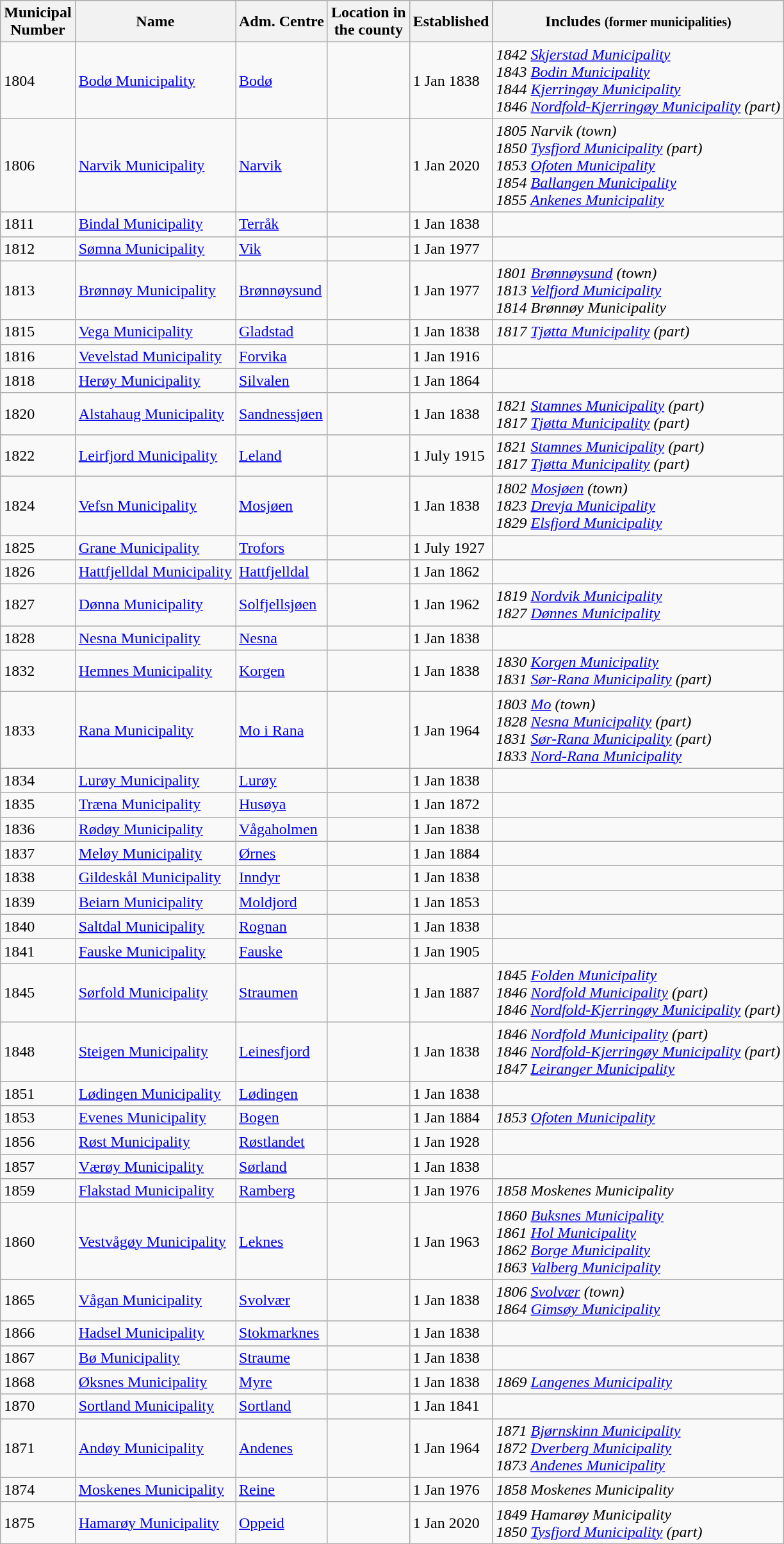<table class="sortable wikitable mw-datatable">
<tr>
<th>Municipal<br>Number</th>
<th>Name</th>
<th>Adm. Centre</th>
<th>Location in<br>the county</th>
<th data-sort-type="date">Established</th>
<th>Includes <small>(former municipalities)</small></th>
</tr>
<tr>
<td>1804</td>
<td> <a href='#'>Bodø Municipality</a></td>
<td><a href='#'>Bodø</a></td>
<td></td>
<td>1 Jan 1838</td>
<td><em>1842 <a href='#'>Skjerstad  Municipality</a><br>1843 <a href='#'>Bodin Municipality</a><br>1844 <a href='#'>Kjerringøy Municipality</a><br>1846 <a href='#'>Nordfold-Kjerringøy Municipality</a> (part)</em></td>
</tr>
<tr>
<td>1806</td>
<td> <a href='#'>Narvik Municipality</a></td>
<td><a href='#'>Narvik</a></td>
<td></td>
<td>1 Jan 2020</td>
<td><em>1805 Narvik (town)<br>1850 <a href='#'>Tysfjord Municipality</a> (part)<br>1853 <a href='#'>Ofoten Municipality</a><br>1854 <a href='#'>Ballangen Municipality</a><br>1855 <a href='#'>Ankenes Municipality</a></em></td>
</tr>
<tr>
<td>1811</td>
<td> <a href='#'>Bindal Municipality</a></td>
<td><a href='#'>Terråk</a></td>
<td></td>
<td>1 Jan 1838</td>
<td></td>
</tr>
<tr>
<td>1812</td>
<td> <a href='#'>Sømna Municipality</a></td>
<td><a href='#'>Vik</a></td>
<td></td>
<td>1 Jan 1977</td>
<td></td>
</tr>
<tr>
<td>1813</td>
<td> <a href='#'>Brønnøy Municipality</a></td>
<td><a href='#'>Brønnøysund</a></td>
<td></td>
<td>1 Jan 1977</td>
<td><em>1801 <a href='#'>Brønnøysund</a> (town)<br>1813 <a href='#'>Velfjord Municipality</a><br>1814 Brønnøy Municipality</em></td>
</tr>
<tr>
<td>1815</td>
<td> <a href='#'>Vega Municipality</a></td>
<td><a href='#'>Gladstad</a></td>
<td></td>
<td>1 Jan 1838</td>
<td><em>1817 <a href='#'>Tjøtta Municipality</a> (part)</em></td>
</tr>
<tr>
<td>1816</td>
<td> <a href='#'>Vevelstad Municipality</a></td>
<td><a href='#'>Forvika</a></td>
<td></td>
<td>1 Jan 1916</td>
<td></td>
</tr>
<tr>
<td>1818</td>
<td> <a href='#'>Herøy Municipality</a></td>
<td><a href='#'>Silvalen</a></td>
<td></td>
<td>1 Jan 1864</td>
<td></td>
</tr>
<tr>
<td>1820</td>
<td> <a href='#'>Alstahaug Municipality</a></td>
<td><a href='#'>Sandnessjøen</a></td>
<td></td>
<td>1 Jan 1838</td>
<td><em>1821 <a href='#'>Stamnes Municipality</a> (part)<br>1817 <a href='#'>Tjøtta Municipality</a> (part)</em></td>
</tr>
<tr>
<td>1822</td>
<td> <a href='#'>Leirfjord Municipality</a></td>
<td><a href='#'>Leland</a></td>
<td></td>
<td>1 July 1915</td>
<td><em>1821 <a href='#'>Stamnes Municipality</a> (part)<br>1817 <a href='#'>Tjøtta Municipality</a> (part)</em></td>
</tr>
<tr>
<td>1824</td>
<td> <a href='#'>Vefsn Municipality</a></td>
<td><a href='#'>Mosjøen</a></td>
<td></td>
<td>1 Jan 1838</td>
<td><em>1802 <a href='#'>Mosjøen</a> (town)<br>1823 <a href='#'>Drevja Municipality</a><br>1829 <a href='#'>Elsfjord Municipality</a></em></td>
</tr>
<tr>
<td>1825</td>
<td> <a href='#'>Grane Municipality</a></td>
<td><a href='#'>Trofors</a></td>
<td></td>
<td>1 July 1927</td>
<td></td>
</tr>
<tr>
<td>1826</td>
<td> <a href='#'>Hattfjelldal Municipality</a></td>
<td><a href='#'>Hattfjelldal</a></td>
<td></td>
<td>1 Jan 1862</td>
<td></td>
</tr>
<tr>
<td>1827</td>
<td> <a href='#'>Dønna Municipality</a></td>
<td><a href='#'>Solfjellsjøen</a></td>
<td></td>
<td>1 Jan 1962</td>
<td><em>1819 <a href='#'>Nordvik Municipality</a><br>1827 <a href='#'>Dønnes Municipality</a></em></td>
</tr>
<tr>
<td>1828</td>
<td> <a href='#'>Nesna Municipality</a></td>
<td><a href='#'>Nesna</a></td>
<td></td>
<td>1 Jan 1838</td>
<td></td>
</tr>
<tr>
<td>1832</td>
<td> <a href='#'>Hemnes Municipality</a></td>
<td><a href='#'>Korgen</a></td>
<td></td>
<td>1 Jan 1838</td>
<td><em>1830 <a href='#'>Korgen Municipality</a><br>1831 <a href='#'>Sør-Rana Municipality</a> (part)</em></td>
</tr>
<tr>
<td>1833</td>
<td> <a href='#'>Rana Municipality</a></td>
<td><a href='#'>Mo i Rana</a></td>
<td></td>
<td>1 Jan 1964</td>
<td><em>1803 <a href='#'>Mo</a> (town)<br>1828 <a href='#'>Nesna Municipality</a> (part)<br>1831 <a href='#'>Sør-Rana Municipality</a> (part)<br>1833 <a href='#'>Nord-Rana Municipality</a></em></td>
</tr>
<tr>
<td>1834</td>
<td> <a href='#'>Lurøy Municipality</a></td>
<td><a href='#'>Lurøy</a></td>
<td></td>
<td>1 Jan 1838</td>
<td></td>
</tr>
<tr>
<td>1835</td>
<td> <a href='#'>Træna Municipality</a></td>
<td><a href='#'>Husøya</a></td>
<td></td>
<td>1 Jan 1872</td>
<td></td>
</tr>
<tr>
<td>1836</td>
<td> <a href='#'>Rødøy Municipality</a></td>
<td><a href='#'>Vågaholmen</a></td>
<td></td>
<td>1 Jan 1838</td>
<td></td>
</tr>
<tr>
<td>1837</td>
<td> <a href='#'>Meløy Municipality</a></td>
<td><a href='#'>Ørnes</a></td>
<td></td>
<td>1 Jan 1884</td>
<td></td>
</tr>
<tr>
<td>1838</td>
<td> <a href='#'>Gildeskål Municipality</a></td>
<td><a href='#'>Inndyr</a></td>
<td></td>
<td>1 Jan 1838</td>
<td></td>
</tr>
<tr>
<td>1839</td>
<td> <a href='#'>Beiarn Municipality</a></td>
<td><a href='#'>Moldjord</a></td>
<td></td>
<td>1 Jan 1853</td>
<td></td>
</tr>
<tr>
<td>1840</td>
<td> <a href='#'>Saltdal Municipality</a></td>
<td><a href='#'>Rognan</a></td>
<td></td>
<td>1 Jan 1838</td>
<td></td>
</tr>
<tr>
<td>1841</td>
<td> <a href='#'>Fauske Municipality</a></td>
<td><a href='#'>Fauske</a></td>
<td></td>
<td>1 Jan 1905</td>
<td></td>
</tr>
<tr>
<td>1845</td>
<td> <a href='#'>Sørfold Municipality</a></td>
<td><a href='#'>Straumen</a></td>
<td></td>
<td>1 Jan 1887</td>
<td><em>1845 <a href='#'>Folden Municipality</a><br>1846 <a href='#'>Nordfold Municipality</a> (part)<br>1846 <a href='#'>Nordfold-Kjerringøy Municipality</a> (part)</em></td>
</tr>
<tr>
<td>1848</td>
<td> <a href='#'>Steigen Municipality</a></td>
<td><a href='#'>Leinesfjord</a></td>
<td></td>
<td>1 Jan 1838</td>
<td><em>1846 <a href='#'>Nordfold Municipality</a> (part)<br>1846 <a href='#'>Nordfold-Kjerringøy Municipality</a> (part)<br>1847 <a href='#'>Leiranger Municipality</a></em></td>
</tr>
<tr>
<td>1851</td>
<td> <a href='#'>Lødingen Municipality</a></td>
<td><a href='#'>Lødingen</a></td>
<td></td>
<td>1 Jan 1838</td>
<td></td>
</tr>
<tr>
<td>1853</td>
<td> <a href='#'>Evenes Municipality</a></td>
<td><a href='#'>Bogen</a></td>
<td></td>
<td>1 Jan 1884</td>
<td><em>1853 <a href='#'>Ofoten Municipality</a></em></td>
</tr>
<tr>
<td>1856</td>
<td> <a href='#'>Røst Municipality</a></td>
<td><a href='#'>Røstlandet</a></td>
<td></td>
<td>1 Jan 1928</td>
<td></td>
</tr>
<tr --->
<td>1857</td>
<td> <a href='#'>Værøy Municipality</a></td>
<td><a href='#'>Sørland</a></td>
<td></td>
<td>1 Jan 1838</td>
<td></td>
</tr>
<tr>
<td>1859</td>
<td> <a href='#'>Flakstad Municipality</a></td>
<td><a href='#'>Ramberg</a></td>
<td></td>
<td>1 Jan 1976</td>
<td><em>1858 Moskenes Municipality</em></td>
</tr>
<tr>
<td>1860</td>
<td> <a href='#'>Vestvågøy Municipality</a></td>
<td><a href='#'>Leknes</a></td>
<td></td>
<td>1 Jan 1963</td>
<td><em>1860 <a href='#'>Buksnes Municipality</a><br>1861 <a href='#'>Hol Municipality</a><br>1862 <a href='#'>Borge Municipality</a><br>1863 <a href='#'>Valberg Municipality</a></em></td>
</tr>
<tr>
<td>1865</td>
<td> <a href='#'>Vågan Municipality</a></td>
<td><a href='#'>Svolvær</a></td>
<td></td>
<td>1 Jan 1838</td>
<td><em>1806 <a href='#'>Svolvær</a> (town)<br>1864 <a href='#'>Gimsøy Municipality</a></em></td>
</tr>
<tr>
<td>1866</td>
<td> <a href='#'>Hadsel Municipality</a></td>
<td><a href='#'>Stokmarknes</a></td>
<td></td>
<td>1 Jan 1838</td>
<td></td>
</tr>
<tr>
<td>1867</td>
<td> <a href='#'>Bø Municipality</a></td>
<td><a href='#'>Straume</a></td>
<td></td>
<td>1 Jan 1838</td>
<td></td>
</tr>
<tr>
<td>1868</td>
<td> <a href='#'>Øksnes Municipality</a></td>
<td><a href='#'>Myre</a></td>
<td></td>
<td>1 Jan 1838</td>
<td><em>1869 <a href='#'>Langenes Municipality</a></em></td>
</tr>
<tr>
<td>1870</td>
<td> <a href='#'>Sortland Municipality</a></td>
<td><a href='#'>Sortland</a></td>
<td></td>
<td>1 Jan 1841</td>
<td></td>
</tr>
<tr>
<td>1871</td>
<td> <a href='#'>Andøy Municipality</a></td>
<td><a href='#'>Andenes</a></td>
<td></td>
<td>1 Jan 1964</td>
<td><em>1871 <a href='#'>Bjørnskinn Municipality</a><br>1872 <a href='#'>Dverberg Municipality</a><br>1873 <a href='#'>Andenes Municipality</a></em></td>
</tr>
<tr>
<td>1874</td>
<td> <a href='#'>Moskenes Municipality</a></td>
<td><a href='#'>Reine</a></td>
<td></td>
<td>1 Jan 1976</td>
<td><em>1858 Moskenes Municipality</em></td>
</tr>
<tr>
<td>1875</td>
<td> <a href='#'>Hamarøy Municipality</a></td>
<td><a href='#'>Oppeid</a></td>
<td></td>
<td>1 Jan 2020</td>
<td><em>1849 Hamarøy Municipality<br>1850 <a href='#'>Tysfjord Municipality</a> (part)</em></td>
</tr>
</table>
